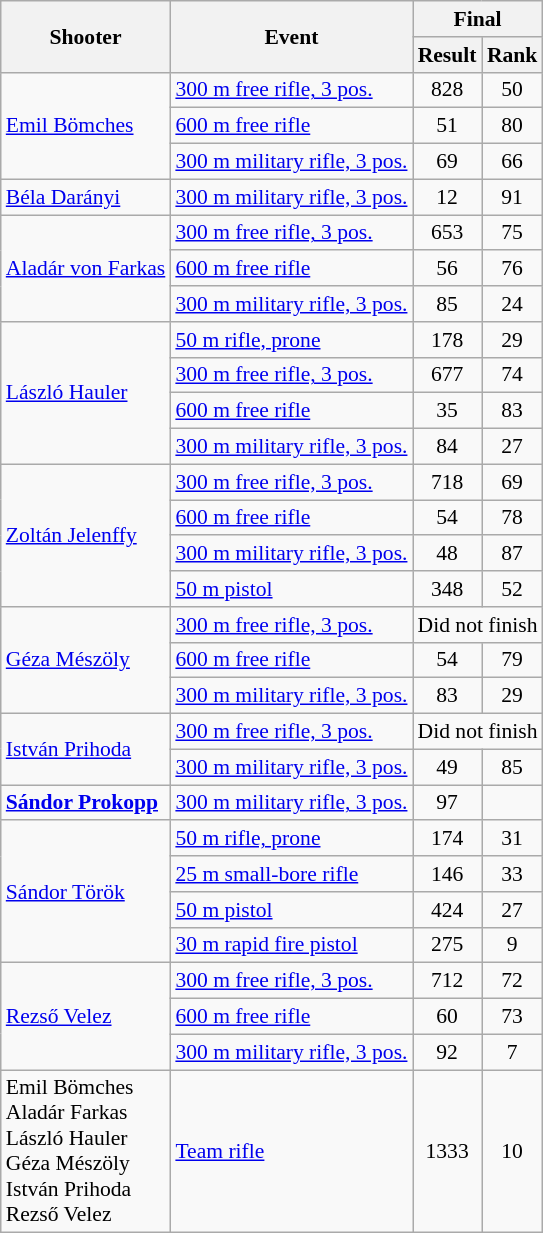<table class=wikitable style="font-size:90%">
<tr>
<th rowspan=2>Shooter</th>
<th rowspan=2>Event</th>
<th colspan=2>Final</th>
</tr>
<tr>
<th>Result</th>
<th>Rank</th>
</tr>
<tr>
<td rowspan=3><a href='#'>Emil Bömches</a></td>
<td><a href='#'>300 m free rifle, 3 pos.</a></td>
<td align=center>828</td>
<td align=center>50</td>
</tr>
<tr>
<td><a href='#'>600 m free rifle</a></td>
<td align=center>51</td>
<td align=center>80</td>
</tr>
<tr>
<td><a href='#'>300 m military rifle, 3 pos.</a></td>
<td align=center>69</td>
<td align=center>66</td>
</tr>
<tr>
<td><a href='#'>Béla Darányi</a></td>
<td><a href='#'>300 m military rifle, 3 pos.</a></td>
<td align=center>12</td>
<td align=center>91</td>
</tr>
<tr>
<td rowspan=3><a href='#'>Aladár von Farkas</a></td>
<td><a href='#'>300 m free rifle, 3 pos.</a></td>
<td align=center>653</td>
<td align=center>75</td>
</tr>
<tr>
<td><a href='#'>600 m free rifle</a></td>
<td align=center>56</td>
<td align=center>76</td>
</tr>
<tr>
<td><a href='#'>300 m military rifle, 3 pos.</a></td>
<td align=center>85</td>
<td align=center>24</td>
</tr>
<tr>
<td rowspan=4><a href='#'>László Hauler</a></td>
<td><a href='#'>50 m rifle, prone</a></td>
<td align=center>178</td>
<td align=center>29</td>
</tr>
<tr>
<td><a href='#'>300 m free rifle, 3 pos.</a></td>
<td align=center>677</td>
<td align=center>74</td>
</tr>
<tr>
<td><a href='#'>600 m free rifle</a></td>
<td align=center>35</td>
<td align=center>83</td>
</tr>
<tr>
<td><a href='#'>300 m military rifle, 3 pos.</a></td>
<td align=center>84</td>
<td align=center>27</td>
</tr>
<tr>
<td rowspan=4><a href='#'>Zoltán Jelenffy</a></td>
<td><a href='#'>300 m free rifle, 3 pos.</a></td>
<td align=center>718</td>
<td align=center>69</td>
</tr>
<tr>
<td><a href='#'>600 m free rifle</a></td>
<td align=center>54</td>
<td align=center>78</td>
</tr>
<tr>
<td><a href='#'>300 m military rifle, 3 pos.</a></td>
<td align=center>48</td>
<td align=center>87</td>
</tr>
<tr>
<td><a href='#'>50 m pistol</a></td>
<td align=center>348</td>
<td align=center>52</td>
</tr>
<tr>
<td rowspan=3><a href='#'>Géza Mészöly</a></td>
<td><a href='#'>300 m free rifle, 3 pos.</a></td>
<td align=center colspan=2>Did not finish</td>
</tr>
<tr>
<td><a href='#'>600 m free rifle</a></td>
<td align=center>54</td>
<td align=center>79</td>
</tr>
<tr>
<td><a href='#'>300 m military rifle, 3 pos.</a></td>
<td align=center>83</td>
<td align=center>29</td>
</tr>
<tr>
<td rowspan=2><a href='#'>István Prihoda</a></td>
<td><a href='#'>300 m free rifle, 3 pos.</a></td>
<td align=center colspan=2>Did not finish</td>
</tr>
<tr>
<td><a href='#'>300 m military rifle, 3 pos.</a></td>
<td align=center>49</td>
<td align=center>85</td>
</tr>
<tr>
<td><strong><a href='#'>Sándor Prokopp</a></strong></td>
<td><a href='#'>300 m military rifle, 3 pos.</a></td>
<td align=center>97</td>
<td align=center></td>
</tr>
<tr>
<td rowspan=4><a href='#'>Sándor Török</a></td>
<td><a href='#'>50 m rifle, prone</a></td>
<td align=center>174</td>
<td align=center>31</td>
</tr>
<tr>
<td><a href='#'>25 m small-bore rifle</a></td>
<td align=center>146</td>
<td align=center>33</td>
</tr>
<tr>
<td><a href='#'>50 m pistol</a></td>
<td align=center>424</td>
<td align=center>27</td>
</tr>
<tr>
<td><a href='#'>30 m rapid fire pistol</a></td>
<td align=center>275</td>
<td align=center>9</td>
</tr>
<tr>
<td rowspan=3><a href='#'>Rezső Velez</a></td>
<td><a href='#'>300 m free rifle, 3 pos.</a></td>
<td align=center>712</td>
<td align=center>72</td>
</tr>
<tr>
<td><a href='#'>600 m free rifle</a></td>
<td align=center>60</td>
<td align=center>73</td>
</tr>
<tr>
<td><a href='#'>300 m military rifle, 3 pos.</a></td>
<td align=center>92</td>
<td align=center>7</td>
</tr>
<tr>
<td>Emil Bömches <br> Aladár Farkas <br> László Hauler <br> Géza Mészöly <br> István Prihoda <br> Rezső Velez</td>
<td><a href='#'>Team rifle</a></td>
<td align=center>1333</td>
<td align=center>10</td>
</tr>
</table>
